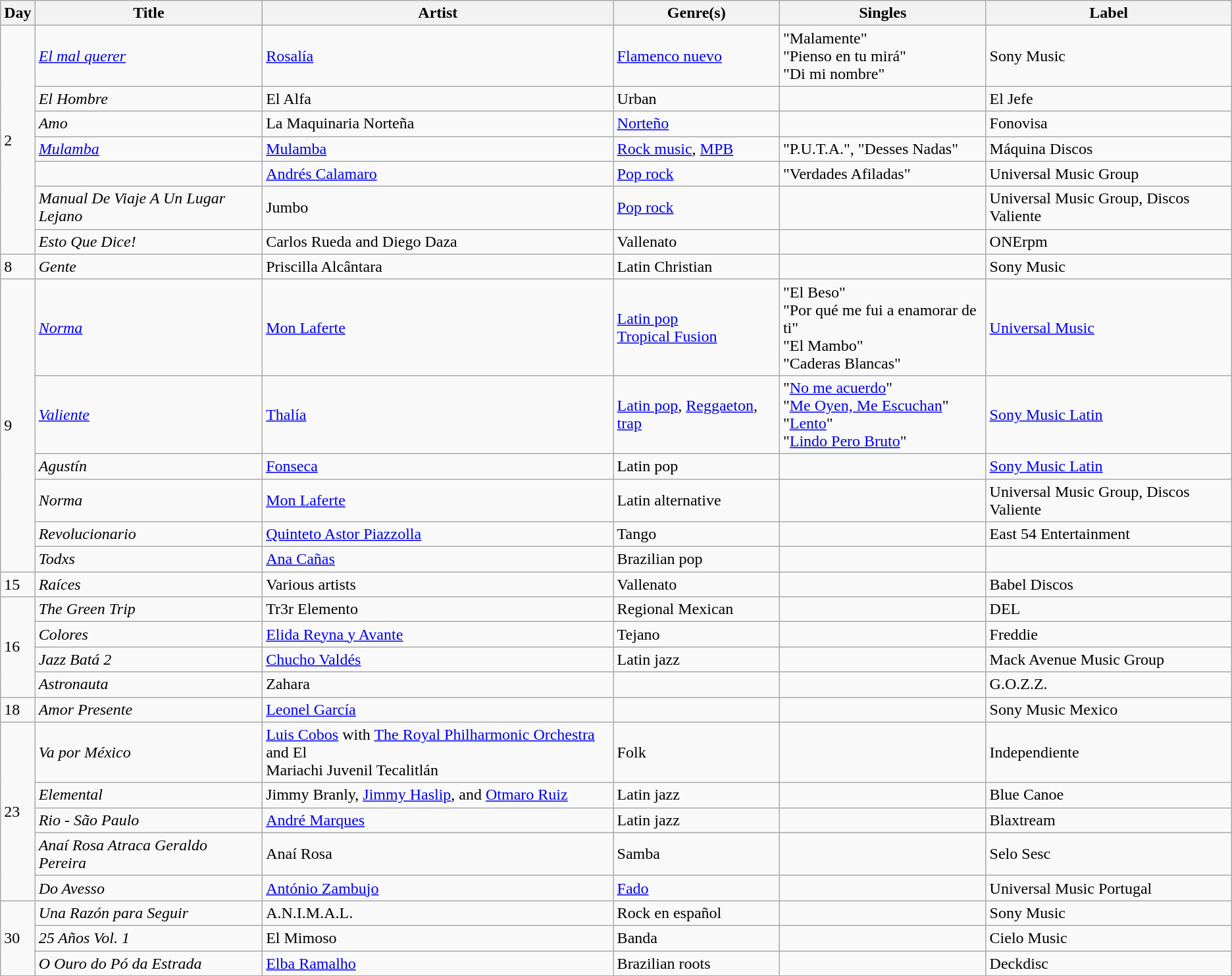<table class="wikitable sortable" style="text-align: left;">
<tr>
<th>Day</th>
<th>Title</th>
<th>Artist</th>
<th>Genre(s)</th>
<th>Singles</th>
<th>Label</th>
</tr>
<tr>
<td rowspan="7">2</td>
<td><em><a href='#'>El mal querer</a></em></td>
<td><a href='#'>Rosalía</a></td>
<td><a href='#'>Flamenco nuevo</a></td>
<td>"Malamente"<br>"Pienso en tu mirá"<br>"Di mi nombre"</td>
<td>Sony Music</td>
</tr>
<tr>
<td><em>El Hombre</em></td>
<td>El Alfa</td>
<td>Urban</td>
<td></td>
<td>El Jefe</td>
</tr>
<tr>
<td><em>Amo</em></td>
<td>La Maquinaria Norteña</td>
<td><a href='#'>Norteño</a></td>
<td></td>
<td>Fonovisa</td>
</tr>
<tr>
<td><em><a href='#'>Mulamba</a></em></td>
<td><a href='#'>Mulamba</a></td>
<td><a href='#'>Rock music</a>, <a href='#'>MPB</a></td>
<td>"P.U.T.A.", "Desses Nadas"</td>
<td>Máquina Discos</td>
</tr>
<tr>
<td><em></em></td>
<td><a href='#'>Andrés Calamaro</a></td>
<td><a href='#'>Pop rock</a></td>
<td>"Verdades Afiladas"</td>
<td>Universal Music Group</td>
</tr>
<tr>
<td><em>Manual De Viaje A Un Lugar Lejano</em></td>
<td>Jumbo</td>
<td><a href='#'>Pop rock</a></td>
<td></td>
<td>Universal Music Group, Discos Valiente</td>
</tr>
<tr>
<td><em>Esto Que Dice!</em></td>
<td>Carlos Rueda and Diego Daza</td>
<td>Vallenato</td>
<td></td>
<td>ONErpm</td>
</tr>
<tr>
<td>8</td>
<td><em>Gente</em></td>
<td>Priscilla Alcântara</td>
<td>Latin Christian</td>
<td></td>
<td>Sony Music</td>
</tr>
<tr>
<td rowspan="6">9</td>
<td><em><a href='#'>Norma</a></em></td>
<td><a href='#'>Mon Laferte</a></td>
<td><a href='#'>Latin pop</a><br><a href='#'>Tropical Fusion</a></td>
<td>"El Beso"<br>"Por qué me fui a enamorar de ti"<br>"El Mambo"<br>"Caderas Blancas"</td>
<td><a href='#'>Universal Music</a></td>
</tr>
<tr>
<td><em><a href='#'>Valiente</a></em></td>
<td><a href='#'>Thalía</a></td>
<td><a href='#'>Latin pop</a>, <a href='#'>Reggaeton</a>, <a href='#'>trap</a></td>
<td>"<a href='#'>No me acuerdo</a>"<br>"<a href='#'>Me Oyen, Me Escuchan</a>"<br>"<a href='#'>Lento</a>"<br>"<a href='#'>Lindo Pero Bruto</a>"</td>
<td><a href='#'>Sony Music Latin</a></td>
</tr>
<tr>
<td><em>Agustín</em></td>
<td><a href='#'>Fonseca</a></td>
<td>Latin pop</td>
<td></td>
<td><a href='#'>Sony Music Latin</a></td>
</tr>
<tr>
<td><em>Norma</em></td>
<td><a href='#'>Mon Laferte</a></td>
<td>Latin alternative</td>
<td></td>
<td>Universal Music Group, Discos Valiente</td>
</tr>
<tr>
<td><em>Revolucionario</em></td>
<td><a href='#'>Quinteto Astor Piazzolla</a></td>
<td>Tango</td>
<td></td>
<td>East 54 Entertainment</td>
</tr>
<tr>
<td><em>Todxs</em></td>
<td><a href='#'>Ana Cañas</a></td>
<td>Brazilian pop</td>
<td></td>
<td></td>
</tr>
<tr>
<td>15</td>
<td><em>Raíces</em></td>
<td>Various artists</td>
<td>Vallenato</td>
<td></td>
<td>Babel Discos</td>
</tr>
<tr>
<td rowspan="4">16</td>
<td><em>The Green Trip</em></td>
<td>Tr3r Elemento</td>
<td>Regional Mexican</td>
<td></td>
<td>DEL</td>
</tr>
<tr>
<td><em>Colores</em></td>
<td><a href='#'>Elida Reyna y Avante</a></td>
<td>Tejano</td>
<td></td>
<td>Freddie</td>
</tr>
<tr>
<td><em>Jazz Batá 2</em></td>
<td><a href='#'>Chucho Valdés</a></td>
<td>Latin jazz</td>
<td></td>
<td>Mack Avenue Music Group</td>
</tr>
<tr>
<td><em>Astronauta</em></td>
<td>Zahara</td>
<td></td>
<td></td>
<td>G.O.Z.Z.</td>
</tr>
<tr>
<td>18</td>
<td><em>Amor Presente</em></td>
<td><a href='#'>Leonel García</a></td>
<td></td>
<td></td>
<td>Sony Music Mexico</td>
</tr>
<tr>
<td rowspan="5">23</td>
<td><em>Va por México</em></td>
<td><a href='#'>Luis Cobos</a> with <a href='#'>The Royal Philharmonic Orchestra</a> and El<br>Mariachi Juvenil Tecalitlán</td>
<td>Folk</td>
<td></td>
<td>Independiente</td>
</tr>
<tr>
<td><em>Elemental</em></td>
<td>Jimmy Branly, <a href='#'>Jimmy Haslip</a>, and <a href='#'>Otmaro Ruiz</a></td>
<td>Latin jazz</td>
<td></td>
<td>Blue Canoe</td>
</tr>
<tr>
<td><em>Rio - São Paulo</em></td>
<td><a href='#'>André Marques</a></td>
<td>Latin jazz</td>
<td></td>
<td>Blaxtream</td>
</tr>
<tr>
<td><em>Anaí Rosa Atraca Geraldo Pereira</em></td>
<td>Anaí Rosa</td>
<td>Samba</td>
<td></td>
<td>Selo Sesc</td>
</tr>
<tr>
<td><em>Do Avesso</em></td>
<td><a href='#'>António Zambujo</a></td>
<td><a href='#'>Fado</a></td>
<td></td>
<td>Universal Music Portugal</td>
</tr>
<tr>
<td rowspan="3">30</td>
<td><em>Una Razón para Seguir</em></td>
<td>A.N.I.M.A.L.</td>
<td>Rock en español</td>
<td></td>
<td>Sony Music</td>
</tr>
<tr>
<td><em>25 Años Vol. 1</em></td>
<td>El Mimoso</td>
<td>Banda</td>
<td></td>
<td>Cielo Music</td>
</tr>
<tr>
<td><em>O Ouro do Pó da Estrada</em></td>
<td><a href='#'>Elba Ramalho</a></td>
<td>Brazilian roots</td>
<td></td>
<td>Deckdisc</td>
</tr>
<tr>
</tr>
</table>
